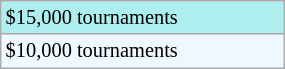<table class="wikitable"  style="font-size:85%; width:15%;">
<tr style="background:#afeeee;">
<td>$15,000 tournaments</td>
</tr>
<tr style="background:#f0f8ff;">
<td>$10,000 tournaments</td>
</tr>
</table>
